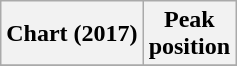<table class="wikitable sortable">
<tr>
<th>Chart (2017)</th>
<th>Peak<br>position</th>
</tr>
<tr>
</tr>
</table>
